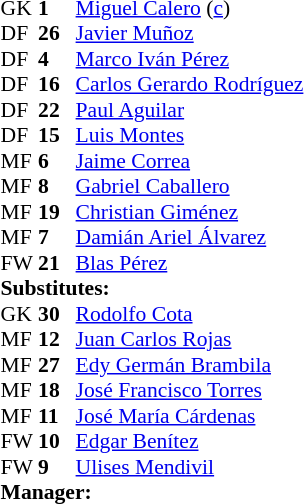<table style="font-size:90%; margin:0.2em auto;" cellspacing="0" cellpadding="0">
<tr>
<th width="25"></th>
<th width="25"></th>
</tr>
<tr>
<td>GK</td>
<td><strong>1</strong></td>
<td> <a href='#'>Miguel Calero</a> (<a href='#'>c</a>)</td>
</tr>
<tr>
<td>DF</td>
<td><strong>26</strong></td>
<td> <a href='#'>Javier Muñoz</a></td>
<td></td>
</tr>
<tr>
<td>DF</td>
<td><strong>4</strong></td>
<td> <a href='#'>Marco Iván Pérez</a></td>
</tr>
<tr>
<td>DF</td>
<td><strong>16</strong></td>
<td> <a href='#'>Carlos Gerardo Rodríguez</a></td>
</tr>
<tr>
<td>DF</td>
<td><strong>22</strong></td>
<td> <a href='#'>Paul Aguilar</a></td>
<td></td>
</tr>
<tr>
<td>DF</td>
<td><strong>15</strong></td>
<td> <a href='#'>Luis Montes</a></td>
<td></td>
<td></td>
</tr>
<tr>
<td>MF</td>
<td><strong>6</strong></td>
<td> <a href='#'>Jaime Correa</a></td>
</tr>
<tr>
<td>MF</td>
<td><strong>8</strong></td>
<td> <a href='#'>Gabriel Caballero</a></td>
<td></td>
<td></td>
</tr>
<tr>
<td>MF</td>
<td><strong>19</strong></td>
<td> <a href='#'>Christian Giménez</a></td>
</tr>
<tr>
<td>MF</td>
<td><strong>7</strong></td>
<td> <a href='#'>Damián Ariel Álvarez</a></td>
<td></td>
</tr>
<tr>
<td>FW</td>
<td><strong>21</strong></td>
<td> <a href='#'>Blas Pérez</a></td>
<td></td>
<td></td>
</tr>
<tr>
<td colspan=3><strong>Substitutes:</strong></td>
</tr>
<tr>
<td>GK</td>
<td><strong>30</strong></td>
<td> <a href='#'>Rodolfo Cota</a></td>
</tr>
<tr>
<td>MF</td>
<td><strong>12</strong></td>
<td> <a href='#'>Juan Carlos Rojas</a></td>
<td></td>
<td></td>
</tr>
<tr>
<td>MF</td>
<td><strong>27</strong></td>
<td> <a href='#'>Edy Germán Brambila</a></td>
</tr>
<tr>
<td>MF</td>
<td><strong>18</strong></td>
<td> <a href='#'>José Francisco Torres</a></td>
<td></td>
<td></td>
</tr>
<tr>
<td>MF</td>
<td><strong>11</strong></td>
<td> <a href='#'>José María Cárdenas</a></td>
<td></td>
<td></td>
</tr>
<tr>
<td>FW</td>
<td><strong>10</strong></td>
<td> <a href='#'>Edgar Benítez</a></td>
</tr>
<tr>
<td>FW</td>
<td><strong>9</strong></td>
<td> <a href='#'>Ulises Mendivil</a></td>
</tr>
<tr>
<td colspan=3><strong>Manager:</strong></td>
</tr>
</table>
